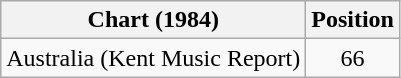<table class="wikitable">
<tr>
<th scope="col">Chart (1984)</th>
<th scope="col">Position</th>
</tr>
<tr>
<td align="left">Australia (Kent Music Report)</td>
<td align="center">66</td>
</tr>
</table>
